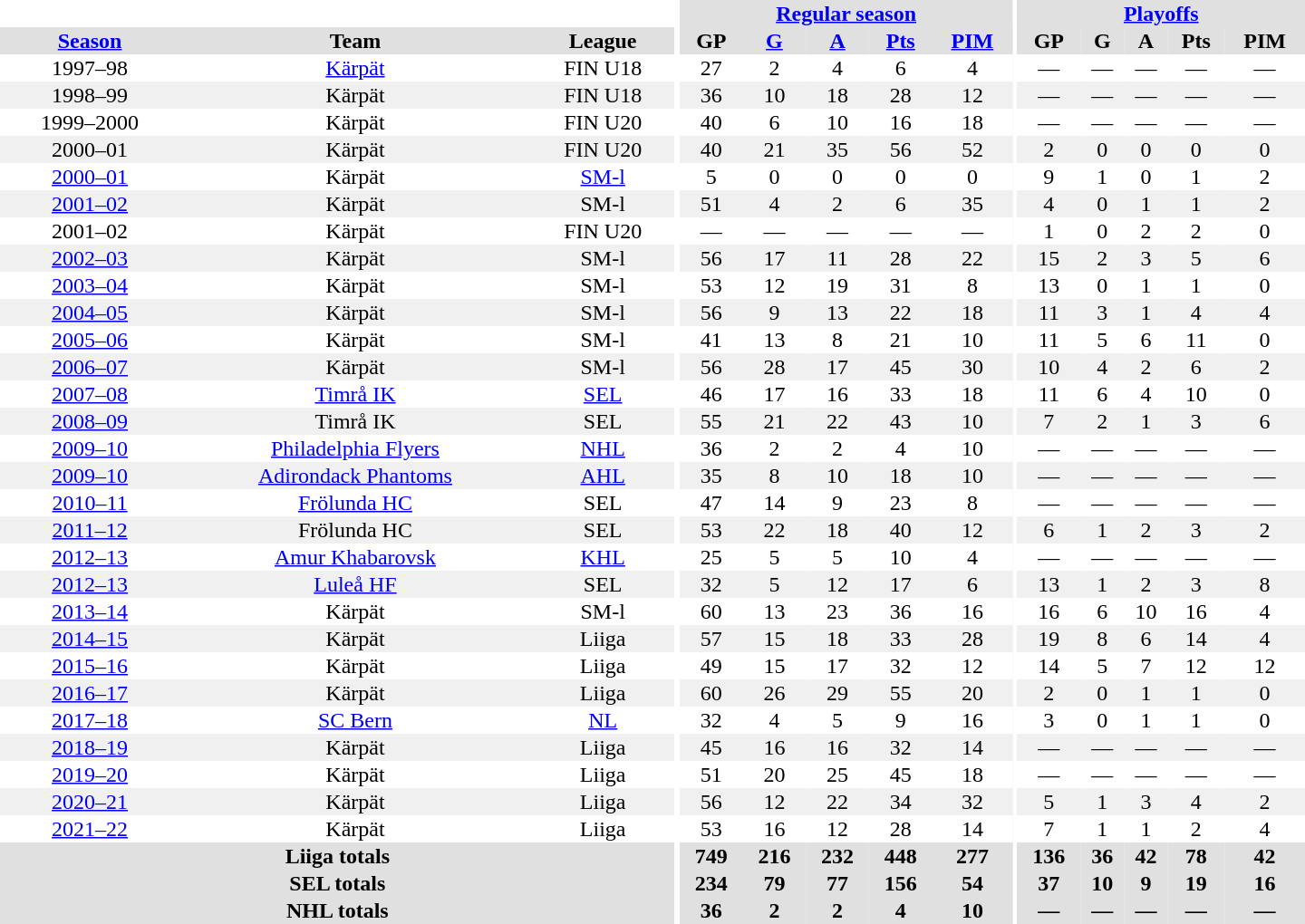<table border="0" cellpadding="1" cellspacing="0" style="text-align:center; width:60em">
<tr bgcolor="#e0e0e0">
<th colspan="3"  bgcolor="#ffffff"></th>
<th rowspan="100" bgcolor="#ffffff"></th>
<th colspan="5"><a href='#'>Regular season</a></th>
<th rowspan="100" bgcolor="#ffffff"></th>
<th colspan="5"><a href='#'>Playoffs</a></th>
</tr>
<tr bgcolor="#e0e0e0">
<th><a href='#'>Season</a></th>
<th>Team</th>
<th>League</th>
<th>GP</th>
<th><a href='#'>G</a></th>
<th><a href='#'>A</a></th>
<th><a href='#'>Pts</a></th>
<th><a href='#'>PIM</a></th>
<th>GP</th>
<th>G</th>
<th>A</th>
<th>Pts</th>
<th>PIM</th>
</tr>
<tr>
<td>1997–98</td>
<td><a href='#'>Kärpät</a></td>
<td>FIN U18</td>
<td>27</td>
<td>2</td>
<td>4</td>
<td>6</td>
<td>4</td>
<td>—</td>
<td>—</td>
<td>—</td>
<td>—</td>
<td>—</td>
</tr>
<tr bgcolor="#f0f0f0">
<td>1998–99</td>
<td>Kärpät</td>
<td>FIN U18</td>
<td>36</td>
<td>10</td>
<td>18</td>
<td>28</td>
<td>12</td>
<td>—</td>
<td>—</td>
<td>—</td>
<td>—</td>
<td>—</td>
</tr>
<tr>
<td>1999–2000</td>
<td>Kärpät</td>
<td>FIN U20</td>
<td>40</td>
<td>6</td>
<td>10</td>
<td>16</td>
<td>18</td>
<td>—</td>
<td>—</td>
<td>—</td>
<td>—</td>
<td>—</td>
</tr>
<tr bgcolor="#f0f0f0">
<td>2000–01</td>
<td>Kärpät</td>
<td>FIN U20</td>
<td>40</td>
<td>21</td>
<td>35</td>
<td>56</td>
<td>52</td>
<td>2</td>
<td>0</td>
<td>0</td>
<td>0</td>
<td>0</td>
</tr>
<tr>
<td><a href='#'>2000–01</a></td>
<td>Kärpät</td>
<td><a href='#'>SM-l</a></td>
<td>5</td>
<td>0</td>
<td>0</td>
<td>0</td>
<td>0</td>
<td>9</td>
<td>1</td>
<td>0</td>
<td>1</td>
<td>2</td>
</tr>
<tr bgcolor="#f0f0f0">
<td><a href='#'>2001–02</a></td>
<td>Kärpät</td>
<td>SM-l</td>
<td>51</td>
<td>4</td>
<td>2</td>
<td>6</td>
<td>35</td>
<td>4</td>
<td>0</td>
<td>1</td>
<td>1</td>
<td>2</td>
</tr>
<tr>
<td>2001–02</td>
<td>Kärpät</td>
<td>FIN U20</td>
<td>—</td>
<td>—</td>
<td>—</td>
<td>—</td>
<td>—</td>
<td>1</td>
<td>0</td>
<td>2</td>
<td>2</td>
<td>0</td>
</tr>
<tr bgcolor="#f0f0f0">
<td><a href='#'>2002–03</a></td>
<td>Kärpät</td>
<td>SM-l</td>
<td>56</td>
<td>17</td>
<td>11</td>
<td>28</td>
<td>22</td>
<td>15</td>
<td>2</td>
<td>3</td>
<td>5</td>
<td>6</td>
</tr>
<tr>
<td><a href='#'>2003–04</a></td>
<td>Kärpät</td>
<td>SM-l</td>
<td>53</td>
<td>12</td>
<td>19</td>
<td>31</td>
<td>8</td>
<td>13</td>
<td>0</td>
<td>1</td>
<td>1</td>
<td>0</td>
</tr>
<tr bgcolor="#f0f0f0">
<td><a href='#'>2004–05</a></td>
<td>Kärpät</td>
<td>SM-l</td>
<td>56</td>
<td>9</td>
<td>13</td>
<td>22</td>
<td>18</td>
<td>11</td>
<td>3</td>
<td>1</td>
<td>4</td>
<td>4</td>
</tr>
<tr>
<td><a href='#'>2005–06</a></td>
<td>Kärpät</td>
<td>SM-l</td>
<td>41</td>
<td>13</td>
<td>8</td>
<td>21</td>
<td>10</td>
<td>11</td>
<td>5</td>
<td>6</td>
<td>11</td>
<td>0</td>
</tr>
<tr bgcolor="#f0f0f0">
<td><a href='#'>2006–07</a></td>
<td>Kärpät</td>
<td>SM-l</td>
<td>56</td>
<td>28</td>
<td>17</td>
<td>45</td>
<td>30</td>
<td>10</td>
<td>4</td>
<td>2</td>
<td>6</td>
<td>2</td>
</tr>
<tr>
<td><a href='#'>2007–08</a></td>
<td><a href='#'>Timrå IK</a></td>
<td><a href='#'>SEL</a></td>
<td>46</td>
<td>17</td>
<td>16</td>
<td>33</td>
<td>18</td>
<td>11</td>
<td>6</td>
<td>4</td>
<td>10</td>
<td>0</td>
</tr>
<tr bgcolor="#f0f0f0">
<td><a href='#'>2008–09</a></td>
<td>Timrå IK</td>
<td>SEL</td>
<td>55</td>
<td>21</td>
<td>22</td>
<td>43</td>
<td>10</td>
<td>7</td>
<td>2</td>
<td>1</td>
<td>3</td>
<td>6</td>
</tr>
<tr>
<td><a href='#'>2009–10</a></td>
<td><a href='#'>Philadelphia Flyers</a></td>
<td><a href='#'>NHL</a></td>
<td>36</td>
<td>2</td>
<td>2</td>
<td>4</td>
<td>10</td>
<td>—</td>
<td>—</td>
<td>—</td>
<td>—</td>
<td>—</td>
</tr>
<tr bgcolor="#f0f0f0">
<td><a href='#'>2009–10</a></td>
<td><a href='#'>Adirondack Phantoms</a></td>
<td><a href='#'>AHL</a></td>
<td>35</td>
<td>8</td>
<td>10</td>
<td>18</td>
<td>10</td>
<td>—</td>
<td>—</td>
<td>—</td>
<td>—</td>
<td>—</td>
</tr>
<tr>
<td><a href='#'>2010–11</a></td>
<td><a href='#'>Frölunda HC</a></td>
<td>SEL</td>
<td>47</td>
<td>14</td>
<td>9</td>
<td>23</td>
<td>8</td>
<td>—</td>
<td>—</td>
<td>—</td>
<td>—</td>
<td>—</td>
</tr>
<tr bgcolor="#f0f0f0">
<td><a href='#'>2011–12</a></td>
<td>Frölunda HC</td>
<td>SEL</td>
<td>53</td>
<td>22</td>
<td>18</td>
<td>40</td>
<td>12</td>
<td>6</td>
<td>1</td>
<td>2</td>
<td>3</td>
<td>2</td>
</tr>
<tr>
<td><a href='#'>2012–13</a></td>
<td><a href='#'>Amur Khabarovsk</a></td>
<td><a href='#'>KHL</a></td>
<td>25</td>
<td>5</td>
<td>5</td>
<td>10</td>
<td>4</td>
<td>—</td>
<td>—</td>
<td>—</td>
<td>—</td>
<td>—</td>
</tr>
<tr bgcolor="#f0f0f0">
<td><a href='#'>2012–13</a></td>
<td><a href='#'>Luleå HF</a></td>
<td>SEL</td>
<td>32</td>
<td>5</td>
<td>12</td>
<td>17</td>
<td>6</td>
<td>13</td>
<td>1</td>
<td>2</td>
<td>3</td>
<td>8</td>
</tr>
<tr>
<td><a href='#'>2013–14</a></td>
<td>Kärpät</td>
<td>SM-l</td>
<td>60</td>
<td>13</td>
<td>23</td>
<td>36</td>
<td>16</td>
<td>16</td>
<td>6</td>
<td>10</td>
<td>16</td>
<td>4</td>
</tr>
<tr bgcolor="#f0f0f0">
<td><a href='#'>2014–15</a></td>
<td>Kärpät</td>
<td>Liiga</td>
<td>57</td>
<td>15</td>
<td>18</td>
<td>33</td>
<td>28</td>
<td>19</td>
<td>8</td>
<td>6</td>
<td>14</td>
<td>4</td>
</tr>
<tr>
<td><a href='#'>2015–16</a></td>
<td>Kärpät</td>
<td>Liiga</td>
<td>49</td>
<td>15</td>
<td>17</td>
<td>32</td>
<td>12</td>
<td>14</td>
<td>5</td>
<td>7</td>
<td>12</td>
<td>12</td>
</tr>
<tr bgcolor="#f0f0f0">
<td><a href='#'>2016–17</a></td>
<td>Kärpät</td>
<td>Liiga</td>
<td>60</td>
<td>26</td>
<td>29</td>
<td>55</td>
<td>20</td>
<td>2</td>
<td>0</td>
<td>1</td>
<td>1</td>
<td>0</td>
</tr>
<tr>
<td><a href='#'>2017–18</a></td>
<td><a href='#'>SC Bern</a></td>
<td><a href='#'>NL</a></td>
<td>32</td>
<td>4</td>
<td>5</td>
<td>9</td>
<td>16</td>
<td>3</td>
<td>0</td>
<td>1</td>
<td>1</td>
<td>0</td>
</tr>
<tr bgcolor="#f0f0f0">
<td><a href='#'>2018–19</a></td>
<td>Kärpät</td>
<td>Liiga</td>
<td>45</td>
<td>16</td>
<td>16</td>
<td>32</td>
<td>14</td>
<td>—</td>
<td>—</td>
<td>—</td>
<td>—</td>
<td>—</td>
</tr>
<tr>
<td><a href='#'>2019–20</a></td>
<td>Kärpät</td>
<td>Liiga</td>
<td>51</td>
<td>20</td>
<td>25</td>
<td>45</td>
<td>18</td>
<td>—</td>
<td>—</td>
<td>—</td>
<td>—</td>
<td>—</td>
</tr>
<tr bgcolor="#f0f0f0">
<td><a href='#'>2020–21</a></td>
<td>Kärpät</td>
<td>Liiga</td>
<td>56</td>
<td>12</td>
<td>22</td>
<td>34</td>
<td>32</td>
<td>5</td>
<td>1</td>
<td>3</td>
<td>4</td>
<td>2</td>
</tr>
<tr>
<td><a href='#'>2021–22</a></td>
<td>Kärpät</td>
<td>Liiga</td>
<td>53</td>
<td>16</td>
<td>12</td>
<td>28</td>
<td>14</td>
<td>7</td>
<td>1</td>
<td>1</td>
<td>2</td>
<td>4</td>
</tr>
<tr bgcolor="#e0e0e0">
<th colspan="3">Liiga totals</th>
<th>749</th>
<th>216</th>
<th>232</th>
<th>448</th>
<th>277</th>
<th>136</th>
<th>36</th>
<th>42</th>
<th>78</th>
<th>42</th>
</tr>
<tr bgcolor="#e0e0e0">
<th colspan="3">SEL totals</th>
<th>234</th>
<th>79</th>
<th>77</th>
<th>156</th>
<th>54</th>
<th>37</th>
<th>10</th>
<th>9</th>
<th>19</th>
<th>16</th>
</tr>
<tr bgcolor="#e0e0e0">
<th colspan="3">NHL totals</th>
<th>36</th>
<th>2</th>
<th>2</th>
<th>4</th>
<th>10</th>
<th>—</th>
<th>—</th>
<th>—</th>
<th>—</th>
<th>—</th>
</tr>
</table>
